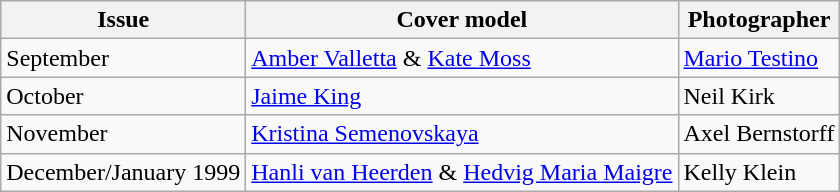<table class="sortable wikitable">
<tr>
<th>Issue</th>
<th>Cover model</th>
<th>Photographer</th>
</tr>
<tr>
<td>September</td>
<td><a href='#'>Amber Valletta</a> & <a href='#'>Kate Moss</a></td>
<td><a href='#'>Mario Testino</a></td>
</tr>
<tr>
<td>October</td>
<td><a href='#'>Jaime King</a></td>
<td>Neil Kirk</td>
</tr>
<tr>
<td>November</td>
<td><a href='#'>Kristina Semenovskaya</a></td>
<td>Axel Bernstorff</td>
</tr>
<tr>
<td>December/January 1999</td>
<td><a href='#'>Hanli van Heerden</a> & <a href='#'>Hedvig Maria Maigre</a></td>
<td>Kelly Klein</td>
</tr>
</table>
